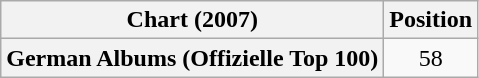<table class="wikitable plainrowheaders" style="text-align:center">
<tr>
<th scope="col">Chart (2007)</th>
<th scope="col">Position</th>
</tr>
<tr>
<th scope="row">German Albums (Offizielle Top 100)</th>
<td>58</td>
</tr>
</table>
